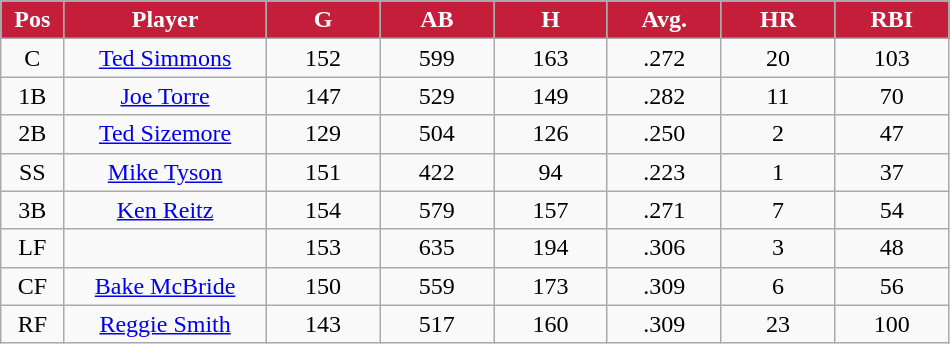<table class="wikitable sortable">
<tr>
<th style="background:#c41e3a;color:white;" width="5%">Pos</th>
<th style="background:#c41e3a;color:white;" width="16%">Player</th>
<th style="background:#c41e3a;color:white;" width="9%">G</th>
<th style="background:#c41e3a;color:white;" width="9%">AB</th>
<th style="background:#c41e3a;color:white;" width="9%">H</th>
<th style="background:#c41e3a;color:white;" width="9%">Avg.</th>
<th style="background:#c41e3a;color:white;" width="9%">HR</th>
<th style="background:#c41e3a;color:white;" width="9%">RBI</th>
</tr>
<tr align="center">
<td>C</td>
<td><a href='#'>Ted Simmons</a></td>
<td>152</td>
<td>599</td>
<td>163</td>
<td>.272</td>
<td>20</td>
<td>103</td>
</tr>
<tr align=center>
<td>1B</td>
<td><a href='#'>Joe Torre</a></td>
<td>147</td>
<td>529</td>
<td>149</td>
<td>.282</td>
<td>11</td>
<td>70</td>
</tr>
<tr align=center>
<td>2B</td>
<td><a href='#'>Ted Sizemore</a></td>
<td>129</td>
<td>504</td>
<td>126</td>
<td>.250</td>
<td>2</td>
<td>47</td>
</tr>
<tr align=center>
<td>SS</td>
<td><a href='#'>Mike Tyson</a></td>
<td>151</td>
<td>422</td>
<td>94</td>
<td>.223</td>
<td>1</td>
<td>37</td>
</tr>
<tr align=center>
<td>3B</td>
<td><a href='#'>Ken Reitz</a></td>
<td>154</td>
<td>579</td>
<td>157</td>
<td>.271</td>
<td>7</td>
<td>54</td>
</tr>
<tr align=center>
<td>LF</td>
<td></td>
<td>153</td>
<td>635</td>
<td>194</td>
<td>.306</td>
<td>3</td>
<td>48</td>
</tr>
<tr align="center">
<td>CF</td>
<td><a href='#'>Bake McBride</a></td>
<td>150</td>
<td>559</td>
<td>173</td>
<td>.309</td>
<td>6</td>
<td>56</td>
</tr>
<tr align=center>
<td>RF</td>
<td><a href='#'>Reggie Smith</a></td>
<td>143</td>
<td>517</td>
<td>160</td>
<td>.309</td>
<td>23</td>
<td>100</td>
</tr>
</table>
